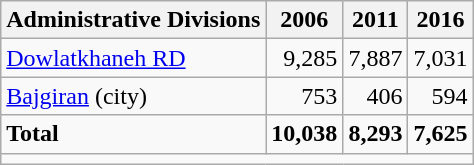<table class="wikitable">
<tr>
<th>Administrative Divisions</th>
<th>2006</th>
<th>2011</th>
<th>2016</th>
</tr>
<tr>
<td><a href='#'>Dowlatkhaneh RD</a></td>
<td style="text-align: right;">9,285</td>
<td style="text-align: right;">7,887</td>
<td style="text-align: right;">7,031</td>
</tr>
<tr>
<td><a href='#'>Bajgiran</a> (city)</td>
<td style="text-align: right;">753</td>
<td style="text-align: right;">406</td>
<td style="text-align: right;">594</td>
</tr>
<tr>
<td><strong>Total</strong></td>
<td style="text-align: right;"><strong>10,038</strong></td>
<td style="text-align: right;"><strong>8,293</strong></td>
<td style="text-align: right;"><strong>7,625</strong></td>
</tr>
<tr>
<td colspan=4></td>
</tr>
</table>
